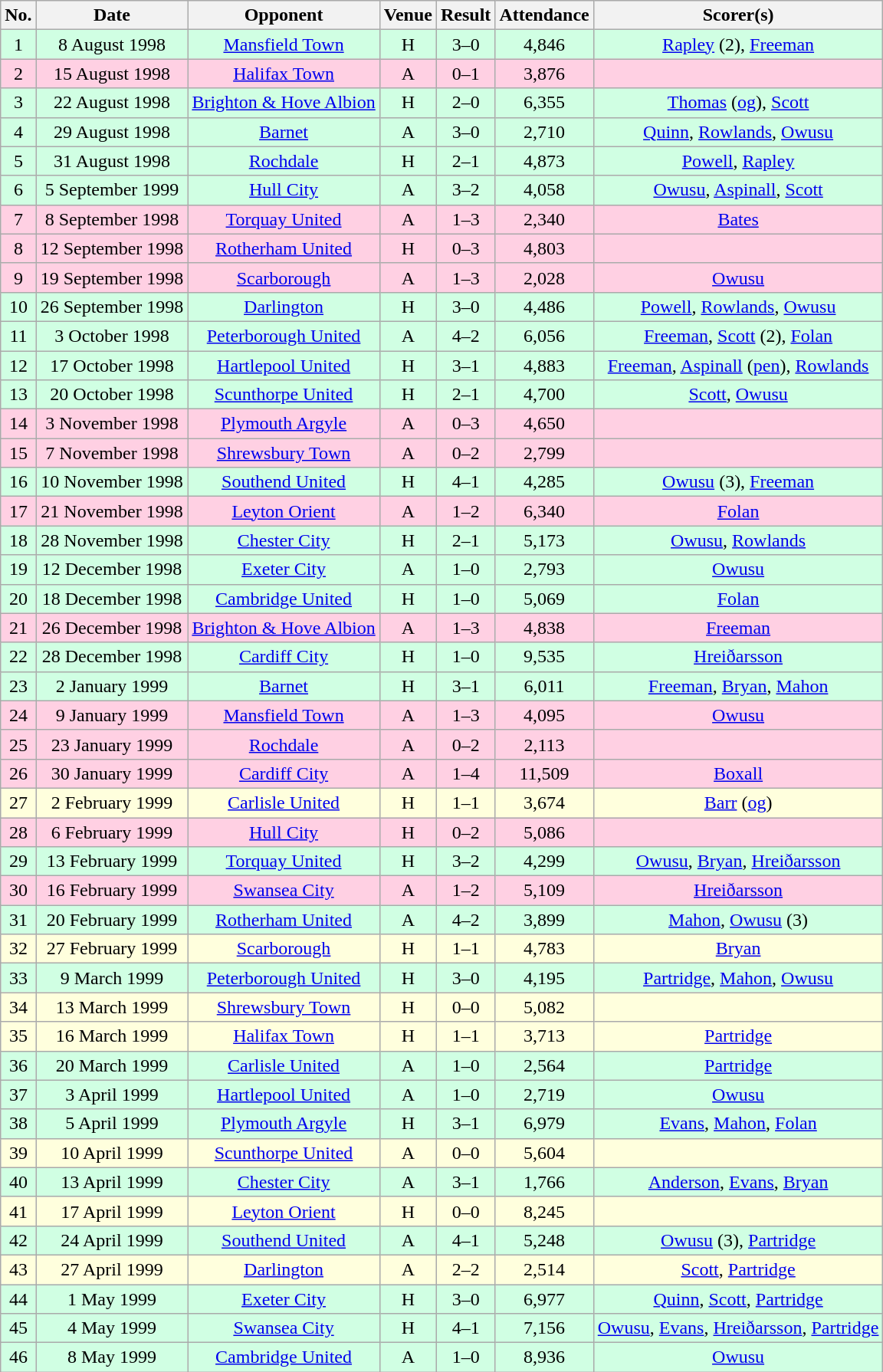<table class="wikitable sortable" style="text-align:center;">
<tr>
<th>No.</th>
<th>Date</th>
<th>Opponent</th>
<th>Venue</th>
<th>Result</th>
<th>Attendance</th>
<th>Scorer(s)</th>
</tr>
<tr style="background:#d0ffe3;">
<td>1</td>
<td>8 August 1998</td>
<td><a href='#'>Mansfield Town</a></td>
<td>H</td>
<td>3–0</td>
<td>4,846</td>
<td><a href='#'>Rapley</a> (2), <a href='#'>Freeman</a></td>
</tr>
<tr style="background:#ffd0e3;">
<td>2</td>
<td>15 August 1998</td>
<td><a href='#'>Halifax Town</a></td>
<td>A</td>
<td>0–1</td>
<td>3,876</td>
<td></td>
</tr>
<tr style="background:#d0ffe3;">
<td>3</td>
<td>22 August 1998</td>
<td><a href='#'>Brighton & Hove Albion</a></td>
<td>H</td>
<td>2–0</td>
<td>6,355</td>
<td><a href='#'>Thomas</a> (<a href='#'>og</a>), <a href='#'>Scott</a></td>
</tr>
<tr style="background:#d0ffe3;">
<td>4</td>
<td>29 August 1998</td>
<td><a href='#'>Barnet</a></td>
<td>A</td>
<td>3–0</td>
<td>2,710</td>
<td><a href='#'>Quinn</a>, <a href='#'>Rowlands</a>, <a href='#'>Owusu</a></td>
</tr>
<tr style="background:#d0ffe3;">
<td>5</td>
<td>31 August 1998</td>
<td><a href='#'>Rochdale</a></td>
<td>H</td>
<td>2–1</td>
<td>4,873</td>
<td><a href='#'>Powell</a>, <a href='#'>Rapley</a></td>
</tr>
<tr style="background:#d0ffe3;">
<td>6</td>
<td>5 September 1999</td>
<td><a href='#'>Hull City</a></td>
<td>A</td>
<td>3–2</td>
<td>4,058</td>
<td><a href='#'>Owusu</a>, <a href='#'>Aspinall</a>, <a href='#'>Scott</a></td>
</tr>
<tr style="background:#ffd0e3;">
<td>7</td>
<td>8 September 1998</td>
<td><a href='#'>Torquay United</a></td>
<td>A</td>
<td>1–3</td>
<td>2,340</td>
<td><a href='#'>Bates</a></td>
</tr>
<tr style="background:#ffd0e3;">
<td>8</td>
<td>12 September 1998</td>
<td><a href='#'>Rotherham United</a></td>
<td>H</td>
<td>0–3</td>
<td>4,803</td>
<td></td>
</tr>
<tr style="background:#ffd0e3;">
<td>9</td>
<td>19 September 1998</td>
<td><a href='#'>Scarborough</a></td>
<td>A</td>
<td>1–3</td>
<td>2,028</td>
<td><a href='#'>Owusu</a></td>
</tr>
<tr style="background:#d0ffe3;">
<td>10</td>
<td>26 September 1998</td>
<td><a href='#'>Darlington</a></td>
<td>H</td>
<td>3–0</td>
<td>4,486</td>
<td><a href='#'>Powell</a>, <a href='#'>Rowlands</a>, <a href='#'>Owusu</a></td>
</tr>
<tr style="background:#d0ffe3;">
<td>11</td>
<td>3 October 1998</td>
<td><a href='#'>Peterborough United</a></td>
<td>A</td>
<td>4–2</td>
<td>6,056</td>
<td><a href='#'>Freeman</a>, <a href='#'>Scott</a> (2), <a href='#'>Folan</a></td>
</tr>
<tr style="background:#d0ffe3;">
<td>12</td>
<td>17 October 1998</td>
<td><a href='#'>Hartlepool United</a></td>
<td>H</td>
<td>3–1</td>
<td>4,883</td>
<td><a href='#'>Freeman</a>, <a href='#'>Aspinall</a> (<a href='#'>pen</a>), <a href='#'>Rowlands</a></td>
</tr>
<tr style="background:#d0ffe3;">
<td>13</td>
<td>20 October 1998</td>
<td><a href='#'>Scunthorpe United</a></td>
<td>H</td>
<td>2–1</td>
<td>4,700</td>
<td><a href='#'>Scott</a>, <a href='#'>Owusu</a></td>
</tr>
<tr style="background:#ffd0e3;">
<td>14</td>
<td>3 November 1998</td>
<td><a href='#'>Plymouth Argyle</a></td>
<td>A</td>
<td>0–3</td>
<td>4,650</td>
<td></td>
</tr>
<tr style="background:#ffd0e3;">
<td>15</td>
<td>7 November 1998</td>
<td><a href='#'>Shrewsbury Town</a></td>
<td>A</td>
<td>0–2</td>
<td>2,799</td>
<td></td>
</tr>
<tr style="background:#d0ffe3;">
<td>16</td>
<td>10 November 1998</td>
<td><a href='#'>Southend United</a></td>
<td>H</td>
<td>4–1</td>
<td>4,285</td>
<td><a href='#'>Owusu</a> (3), <a href='#'>Freeman</a></td>
</tr>
<tr style="background:#ffd0e3;">
<td>17</td>
<td>21 November 1998</td>
<td><a href='#'>Leyton Orient</a></td>
<td>A</td>
<td>1–2</td>
<td>6,340</td>
<td><a href='#'>Folan</a></td>
</tr>
<tr style="background:#d0ffe3;">
<td>18</td>
<td>28 November 1998</td>
<td><a href='#'>Chester City</a></td>
<td>H</td>
<td>2–1</td>
<td>5,173</td>
<td><a href='#'>Owusu</a>, <a href='#'>Rowlands</a></td>
</tr>
<tr style="background:#d0ffe3;">
<td>19</td>
<td>12 December 1998</td>
<td><a href='#'>Exeter City</a></td>
<td>A</td>
<td>1–0</td>
<td>2,793</td>
<td><a href='#'>Owusu</a></td>
</tr>
<tr style="background:#d0ffe3;">
<td>20</td>
<td>18 December 1998</td>
<td><a href='#'>Cambridge United</a></td>
<td>H</td>
<td>1–0</td>
<td>5,069</td>
<td><a href='#'>Folan</a></td>
</tr>
<tr style="background:#ffd0e3;">
<td>21</td>
<td>26 December 1998</td>
<td><a href='#'>Brighton & Hove Albion</a></td>
<td>A</td>
<td>1–3</td>
<td>4,838</td>
<td><a href='#'>Freeman</a></td>
</tr>
<tr style="background:#d0ffe3;">
<td>22</td>
<td>28 December 1998</td>
<td><a href='#'>Cardiff City</a></td>
<td>H</td>
<td>1–0</td>
<td>9,535</td>
<td><a href='#'>Hreiðarsson</a></td>
</tr>
<tr style="background:#d0ffe3;">
<td>23</td>
<td>2 January 1999</td>
<td><a href='#'>Barnet</a></td>
<td>H</td>
<td>3–1</td>
<td>6,011</td>
<td><a href='#'>Freeman</a>, <a href='#'>Bryan</a>, <a href='#'>Mahon</a></td>
</tr>
<tr style="background:#ffd0e3;">
<td>24</td>
<td>9 January 1999</td>
<td><a href='#'>Mansfield Town</a></td>
<td>A</td>
<td>1–3</td>
<td>4,095</td>
<td><a href='#'>Owusu</a></td>
</tr>
<tr style="background:#ffd0e3;">
<td>25</td>
<td>23 January 1999</td>
<td><a href='#'>Rochdale</a></td>
<td>A</td>
<td>0–2</td>
<td>2,113</td>
<td></td>
</tr>
<tr style="background:#ffd0e3;">
<td>26</td>
<td>30 January 1999</td>
<td><a href='#'>Cardiff City</a></td>
<td>A</td>
<td>1–4</td>
<td>11,509</td>
<td><a href='#'>Boxall</a></td>
</tr>
<tr style="background:#ffd;">
<td>27</td>
<td>2 February 1999</td>
<td><a href='#'>Carlisle United</a></td>
<td>H</td>
<td>1–1</td>
<td>3,674</td>
<td><a href='#'>Barr</a> (<a href='#'>og</a>)</td>
</tr>
<tr style="background:#ffd0e3;">
<td>28</td>
<td>6 February 1999</td>
<td><a href='#'>Hull City</a></td>
<td>H</td>
<td>0–2</td>
<td>5,086</td>
<td></td>
</tr>
<tr style="background:#d0ffe3;">
<td>29</td>
<td>13 February 1999</td>
<td><a href='#'>Torquay United</a></td>
<td>H</td>
<td>3–2</td>
<td>4,299</td>
<td><a href='#'>Owusu</a>, <a href='#'>Bryan</a>, <a href='#'>Hreiðarsson</a></td>
</tr>
<tr style="background:#ffd0e3;">
<td>30</td>
<td>16 February 1999</td>
<td><a href='#'>Swansea City</a></td>
<td>A</td>
<td>1–2</td>
<td>5,109</td>
<td><a href='#'>Hreiðarsson</a></td>
</tr>
<tr style="background:#d0ffe3;">
<td>31</td>
<td>20 February 1999</td>
<td><a href='#'>Rotherham United</a></td>
<td>A</td>
<td>4–2</td>
<td>3,899</td>
<td><a href='#'>Mahon</a>, <a href='#'>Owusu</a> (3)</td>
</tr>
<tr style="background:#ffd;">
<td>32</td>
<td>27 February 1999</td>
<td><a href='#'>Scarborough</a></td>
<td>H</td>
<td>1–1</td>
<td>4,783</td>
<td><a href='#'>Bryan</a></td>
</tr>
<tr style="background:#d0ffe3;">
<td>33</td>
<td>9 March 1999</td>
<td><a href='#'>Peterborough United</a></td>
<td>H</td>
<td>3–0</td>
<td>4,195</td>
<td><a href='#'>Partridge</a>, <a href='#'>Mahon</a>, <a href='#'>Owusu</a></td>
</tr>
<tr style="background:#ffd;">
<td>34</td>
<td>13 March 1999</td>
<td><a href='#'>Shrewsbury Town</a></td>
<td>H</td>
<td>0–0</td>
<td>5,082</td>
<td></td>
</tr>
<tr style="background:#ffd;">
<td>35</td>
<td>16 March 1999</td>
<td><a href='#'>Halifax Town</a></td>
<td>H</td>
<td>1–1</td>
<td>3,713</td>
<td><a href='#'>Partridge</a></td>
</tr>
<tr style="background:#d0ffe3;">
<td>36</td>
<td>20 March 1999</td>
<td><a href='#'>Carlisle United</a></td>
<td>A</td>
<td>1–0</td>
<td>2,564</td>
<td><a href='#'>Partridge</a></td>
</tr>
<tr style="background:#d0ffe3;">
<td>37</td>
<td>3 April 1999</td>
<td><a href='#'>Hartlepool United</a></td>
<td>A</td>
<td>1–0</td>
<td>2,719</td>
<td><a href='#'>Owusu</a></td>
</tr>
<tr style="background:#d0ffe3;">
<td>38</td>
<td>5 April 1999</td>
<td><a href='#'>Plymouth Argyle</a></td>
<td>H</td>
<td>3–1</td>
<td>6,979</td>
<td><a href='#'>Evans</a>, <a href='#'>Mahon</a>, <a href='#'>Folan</a></td>
</tr>
<tr style="background:#ffd;">
<td>39</td>
<td>10 April 1999</td>
<td><a href='#'>Scunthorpe United</a></td>
<td>A</td>
<td>0–0</td>
<td>5,604</td>
<td></td>
</tr>
<tr style="background:#d0ffe3;">
<td>40</td>
<td>13 April 1999</td>
<td><a href='#'>Chester City</a></td>
<td>A</td>
<td>3–1</td>
<td>1,766</td>
<td><a href='#'>Anderson</a>, <a href='#'>Evans</a>, <a href='#'>Bryan</a></td>
</tr>
<tr style="background:#ffd;">
<td>41</td>
<td>17 April 1999</td>
<td><a href='#'>Leyton Orient</a></td>
<td>H</td>
<td>0–0</td>
<td>8,245</td>
<td></td>
</tr>
<tr style="background:#d0ffe3;">
<td>42</td>
<td>24 April 1999</td>
<td><a href='#'>Southend United</a></td>
<td>A</td>
<td>4–1</td>
<td>5,248</td>
<td><a href='#'>Owusu</a> (3), <a href='#'>Partridge</a></td>
</tr>
<tr style="background:#ffd;">
<td>43</td>
<td>27 April 1999</td>
<td><a href='#'>Darlington</a></td>
<td>A</td>
<td>2–2</td>
<td>2,514</td>
<td><a href='#'>Scott</a>, <a href='#'>Partridge</a></td>
</tr>
<tr style="background:#d0ffe3;">
<td>44</td>
<td>1 May 1999</td>
<td><a href='#'>Exeter City</a></td>
<td>H</td>
<td>3–0</td>
<td>6,977</td>
<td><a href='#'>Quinn</a>, <a href='#'>Scott</a>, <a href='#'>Partridge</a></td>
</tr>
<tr style="background:#d0ffe3;">
<td>45</td>
<td>4 May 1999</td>
<td><a href='#'>Swansea City</a></td>
<td>H</td>
<td>4–1</td>
<td>7,156</td>
<td><a href='#'>Owusu</a>, <a href='#'>Evans</a>, <a href='#'>Hreiðarsson</a>, <a href='#'>Partridge</a></td>
</tr>
<tr style="background:#d0ffe3;">
<td>46</td>
<td>8 May 1999</td>
<td><a href='#'>Cambridge United</a></td>
<td>A</td>
<td>1–0</td>
<td>8,936</td>
<td><a href='#'>Owusu</a></td>
</tr>
</table>
